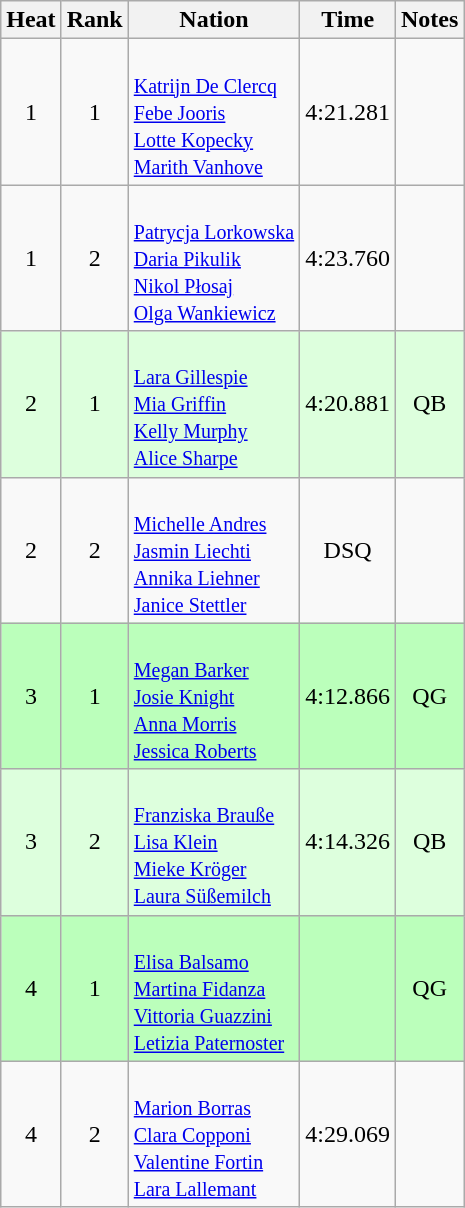<table class="wikitable sortable" style="text-align:center">
<tr>
<th>Heat</th>
<th>Rank</th>
<th>Nation</th>
<th>Time</th>
<th>Notes</th>
</tr>
<tr>
<td>1</td>
<td>1</td>
<td align=left><br><small><a href='#'>Katrijn De Clercq</a><br><a href='#'>Febe Jooris</a><br><a href='#'>Lotte Kopecky</a><br><a href='#'>Marith Vanhove</a></small></td>
<td>4:21.281</td>
<td></td>
</tr>
<tr>
<td>1</td>
<td>2</td>
<td align=left><br><small><a href='#'>Patrycja Lorkowska</a><br><a href='#'>Daria Pikulik</a><br><a href='#'>Nikol Płosaj</a><br><a href='#'>Olga Wankiewicz</a></small></td>
<td>4:23.760</td>
<td></td>
</tr>
<tr bgcolor=ddffdd>
<td>2</td>
<td>1</td>
<td align=left><br><small><a href='#'>Lara Gillespie</a><br><a href='#'>Mia Griffin</a><br><a href='#'>Kelly Murphy</a><br><a href='#'>Alice Sharpe</a></small></td>
<td>4:20.881</td>
<td>QB</td>
</tr>
<tr>
<td>2</td>
<td>2</td>
<td align=left><br><small><a href='#'>Michelle Andres</a><br><a href='#'>Jasmin Liechti</a><br><a href='#'>Annika Liehner</a><br><a href='#'>Janice Stettler</a></small></td>
<td>DSQ</td>
<td></td>
</tr>
<tr bgcolor=bbffbb>
<td>3</td>
<td>1</td>
<td align=left><br><small><a href='#'>Megan Barker</a><br><a href='#'>Josie Knight</a><br><a href='#'>Anna Morris</a><br><a href='#'>Jessica Roberts</a></small></td>
<td>4:12.866</td>
<td>QG</td>
</tr>
<tr bgcolor=ddffdd>
<td>3</td>
<td>2</td>
<td align=left><br><small><a href='#'>Franziska Brauße</a><br><a href='#'>Lisa Klein</a><br><a href='#'>Mieke Kröger</a><br><a href='#'>Laura Süßemilch</a></small></td>
<td>4:14.326</td>
<td>QB</td>
</tr>
<tr bgcolor=bbffbb>
<td>4</td>
<td>1</td>
<td align=left><br><small><a href='#'>Elisa Balsamo</a><br><a href='#'>Martina Fidanza</a><br><a href='#'>Vittoria Guazzini</a><br><a href='#'>Letizia Paternoster</a></small></td>
<td></td>
<td>QG</td>
</tr>
<tr>
<td>4</td>
<td>2</td>
<td align=left><br><small><a href='#'>Marion Borras</a><br><a href='#'>Clara Copponi</a><br><a href='#'>Valentine Fortin</a><br><a href='#'>Lara Lallemant</a></small></td>
<td>4:29.069</td>
<td></td>
</tr>
</table>
